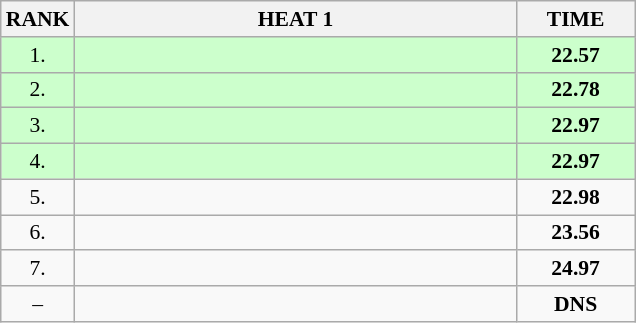<table class="wikitable" style="border-collapse: collapse; font-size: 90%;">
<tr>
<th>RANK</th>
<th style="width: 20em">HEAT 1</th>
<th style="width: 5em">TIME</th>
</tr>
<tr style="background:#ccffcc;">
<td align="center">1.</td>
<td></td>
<td align="center"><strong>22.57</strong></td>
</tr>
<tr style="background:#ccffcc;">
<td align="center">2.</td>
<td></td>
<td align="center"><strong>22.78</strong></td>
</tr>
<tr style="background:#ccffcc;">
<td align="center">3.</td>
<td></td>
<td align="center"><strong>22.97</strong></td>
</tr>
<tr style="background:#ccffcc;">
<td align="center">4.</td>
<td></td>
<td align="center"><strong>22.97</strong></td>
</tr>
<tr>
<td align="center">5.</td>
<td></td>
<td align="center"><strong>22.98</strong></td>
</tr>
<tr>
<td align="center">6.</td>
<td></td>
<td align="center"><strong>23.56</strong></td>
</tr>
<tr>
<td align="center">7.</td>
<td></td>
<td align="center"><strong>24.97</strong></td>
</tr>
<tr>
<td align="center">–</td>
<td></td>
<td align="center"><strong>DNS</strong></td>
</tr>
</table>
